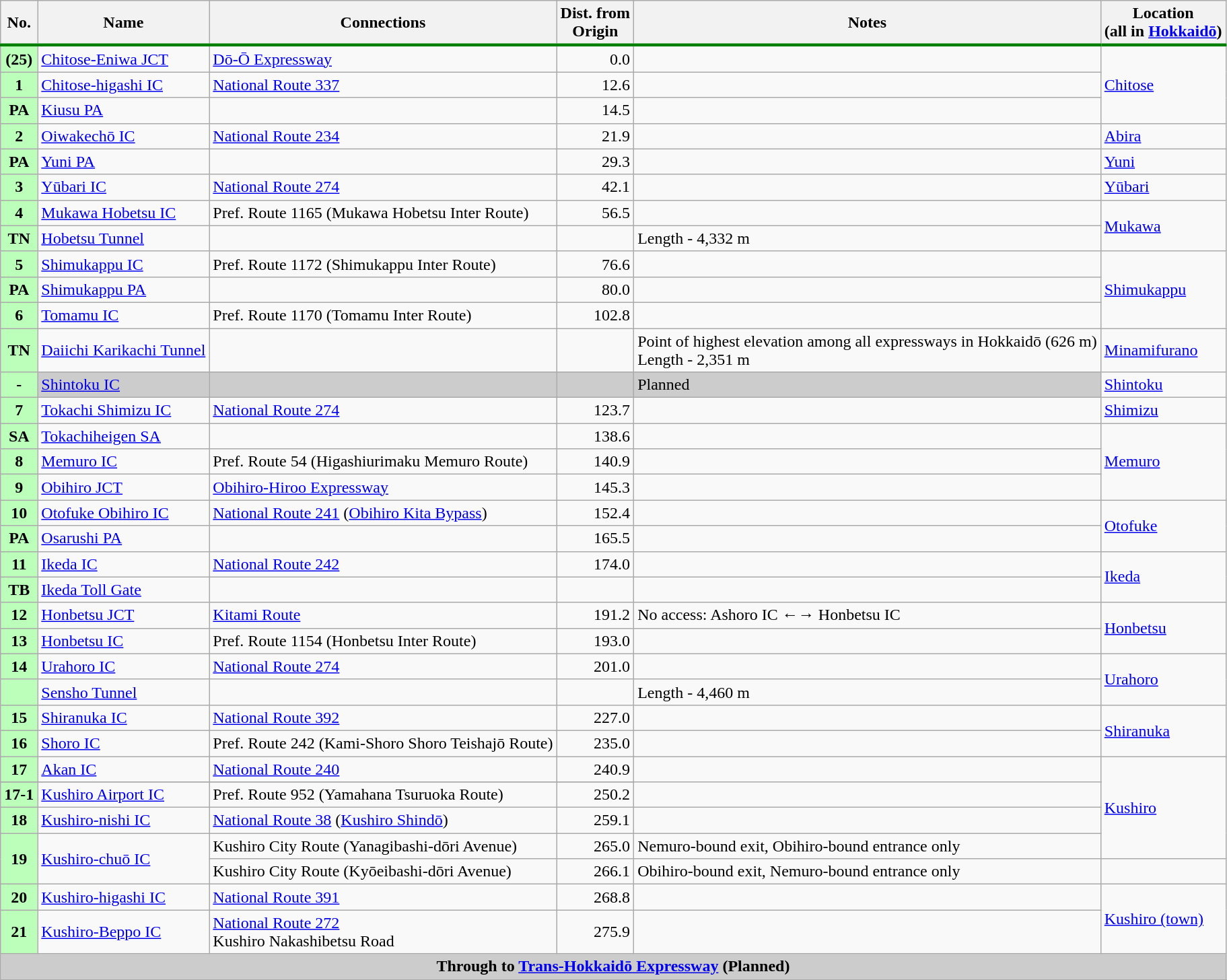<table class="wikitable">
<tr>
<th style="border-bottom:3px solid green;">No.</th>
<th style="border-bottom:3px solid green;">Name</th>
<th style="border-bottom:3px solid green;">Connections</th>
<th style="border-bottom:3px solid green;">Dist. from<br>Origin</th>
<th style="border-bottom:3px solid green;">Notes</th>
<th style="border-bottom:3px solid green;">Location<br>(all in <a href='#'>Hokkaidō</a>)</th>
</tr>
<tr>
<th style="background-color:#BFB;">(25)</th>
<td><a href='#'>Chitose-Eniwa JCT</a></td>
<td> <a href='#'>Dō-Ō Expressway</a></td>
<td style="text-align:right;">0.0</td>
<td></td>
<td rowspan="3"><a href='#'>Chitose</a></td>
</tr>
<tr>
<th style="background-color:#BFB;">1</th>
<td><a href='#'>Chitose-higashi IC</a></td>
<td> <a href='#'>National Route 337</a></td>
<td style="text-align:right;">12.6</td>
<td></td>
</tr>
<tr>
<th style="background-color:#BFB;">PA</th>
<td><a href='#'>Kiusu PA</a></td>
<td style="text-align:center;"></td>
<td style="text-align:right;">14.5</td>
<td></td>
</tr>
<tr>
<th style="background-color:#BFB;">2</th>
<td><a href='#'>Oiwakechō IC</a></td>
<td> <a href='#'>National Route 234</a></td>
<td style="text-align:right;">21.9</td>
<td></td>
<td><a href='#'>Abira</a></td>
</tr>
<tr>
<th style="background-color:#BFB;">PA</th>
<td><a href='#'>Yuni PA</a></td>
<td style="text-align:center;"></td>
<td style="text-align:right;">29.3</td>
<td></td>
<td><a href='#'>Yuni</a></td>
</tr>
<tr>
<th style="background-color:#BFB;">3</th>
<td><a href='#'>Yūbari IC</a></td>
<td> <a href='#'>National Route 274</a></td>
<td style="text-align:right;">42.1</td>
<td></td>
<td><a href='#'>Yūbari</a></td>
</tr>
<tr>
<th style="background-color:#BFB;">4</th>
<td><a href='#'>Mukawa Hobetsu IC</a></td>
<td>Pref. Route 1165 (Mukawa Hobetsu Inter Route)</td>
<td style="text-align:right;">56.5</td>
<td></td>
<td rowspan="2"><a href='#'>Mukawa</a></td>
</tr>
<tr>
<th style="background-color:#BFB;">TN</th>
<td><a href='#'>Hobetsu Tunnel</a></td>
<td style="text-align:center;"></td>
<td style="text-align:right;"></td>
<td>Length - 4,332 m</td>
</tr>
<tr>
<th style="background-color:#BFB;">5</th>
<td><a href='#'>Shimukappu IC</a></td>
<td>Pref. Route 1172 (Shimukappu Inter Route)</td>
<td style="text-align:right;">76.6</td>
<td></td>
<td rowspan="3"><a href='#'>Shimukappu</a></td>
</tr>
<tr>
<th style="background-color:#BFB;">PA</th>
<td><a href='#'>Shimukappu PA</a></td>
<td style="text-align:center;"></td>
<td style="text-align:right;">80.0</td>
<td></td>
</tr>
<tr>
<th style="background-color:#BFB;">6</th>
<td><a href='#'>Tomamu IC</a></td>
<td>Pref. Route 1170 (Tomamu Inter Route)</td>
<td style="text-align:right;">102.8</td>
<td></td>
</tr>
<tr>
<th style="background-color:#BFB;">TN</th>
<td><a href='#'>Daiichi Karikachi Tunnel</a></td>
<td style="text-align:center;"></td>
<td style="text-align:right;"></td>
<td>Point of highest elevation among all expressways in Hokkaidō (626 m)<br>Length - 2,351 m</td>
<td><a href='#'>Minamifurano</a></td>
</tr>
<tr>
<th style="background-color:#BFB;">-</th>
<td style="background-color:#CCC;"><a href='#'>Shintoku IC</a></td>
<td style="background-color:#CCC;"></td>
<td style="background-color:#CCC; text-align:right;"></td>
<td style="background-color:#CCC;">Planned</td>
<td><a href='#'>Shintoku</a></td>
</tr>
<tr>
<th style="background-color:#BFB;">7</th>
<td><a href='#'>Tokachi Shimizu IC</a></td>
<td> <a href='#'>National Route 274</a></td>
<td style="text-align:right;">123.7</td>
<td></td>
<td><a href='#'>Shimizu</a></td>
</tr>
<tr>
<th style="background-color:#BFB;">SA</th>
<td><a href='#'>Tokachiheigen SA</a></td>
<td style="text-align:center;"></td>
<td style="text-align:right;">138.6</td>
<td></td>
<td rowspan="3"><a href='#'>Memuro</a></td>
</tr>
<tr>
<th style="background-color:#BFB;">8</th>
<td><a href='#'>Memuro IC</a></td>
<td>Pref. Route 54 (Higashiurimaku Memuro Route)</td>
<td style="text-align:right;">140.9</td>
<td></td>
</tr>
<tr>
<th style="background-color:#BFB;">9</th>
<td><a href='#'>Obihiro JCT</a></td>
<td> <a href='#'>Obihiro-Hiroo Expressway</a></td>
<td style="text-align:right;">145.3</td>
<td></td>
</tr>
<tr>
<th style="background-color:#BFB;">10</th>
<td><a href='#'>Otofuke Obihiro IC</a></td>
<td> <a href='#'>National Route 241</a> (<a href='#'>Obihiro Kita Bypass</a>)</td>
<td style="text-align:right;">152.4</td>
<td></td>
<td rowspan="2"><a href='#'>Otofuke</a></td>
</tr>
<tr>
<th style="background-color: #BFB;">PA</th>
<td><a href='#'>Osarushi PA</a></td>
<td style="text-align:center;"></td>
<td style="text-align:right;">165.5</td>
<td></td>
</tr>
<tr>
<th style="background-color:#BFB;">11</th>
<td><a href='#'>Ikeda IC</a></td>
<td> <a href='#'>National Route 242</a></td>
<td style="text-align:right;">174.0</td>
<td></td>
<td rowspan="2"><a href='#'>Ikeda</a></td>
</tr>
<tr>
<th style="background-color:#BFB;">TB</th>
<td><a href='#'>Ikeda Toll Gate</a></td>
<td></td>
<td style="text-align:right;"></td>
<td></td>
</tr>
<tr>
<th style="background-color:#BFB;">12</th>
<td><a href='#'>Honbetsu JCT</a></td>
<td> <a href='#'>Kitami Route</a></td>
<td style="text-align:right;">191.2</td>
<td>No access: Ashoro IC ←→ Honbetsu IC</td>
<td rowspan="2"><a href='#'>Honbetsu</a></td>
</tr>
<tr>
<th style="background-color:#BFB;">13</th>
<td><a href='#'>Honbetsu IC</a></td>
<td>Pref. Route 1154 (Honbetsu Inter Route)</td>
<td style="text-align:right;">193.0</td>
<td></td>
</tr>
<tr>
<th style="background-color:#BFB;">14</th>
<td><a href='#'>Urahoro IC</a></td>
<td> <a href='#'>National Route 274</a></td>
<td style="text-align:right;">201.0</td>
<td></td>
<td rowspan="2"><a href='#'>Urahoro</a></td>
</tr>
<tr>
<th style="background-color:#BFB;"><TN></th>
<td><a href='#'>Sensho Tunnel</a></td>
<td></td>
<td></td>
<td>Length - 4,460 m</td>
</tr>
<tr>
<th style="background-color:#BFB;">15</th>
<td><a href='#'>Shiranuka IC</a></td>
<td> <a href='#'>National Route 392</a></td>
<td style="text-align:right;">227.0</td>
<td></td>
<td rowspan="2"><a href='#'>Shiranuka</a></td>
</tr>
<tr>
<th style="background-color:#BFB;">16</th>
<td><a href='#'>Shoro IC</a></td>
<td>Pref. Route 242 (Kami-Shoro Shoro Teishajō Route)</td>
<td style="text-align:right;">235.0</td>
<td></td>
</tr>
<tr>
<th style="background-color:#BFB;">17</th>
<td><a href='#'>Akan IC</a></td>
<td> <a href='#'>National Route 240</a></td>
<td style="text-align:right;">240.9</td>
<td></td>
<td rowspan="5"><a href='#'>Kushiro</a></td>
</tr>
<tr>
</tr>
<tr>
<th style="background-color:#BFB;">17-1</th>
<td><a href='#'>Kushiro Airport IC</a></td>
<td>Pref. Route 952 (Yamahana Tsuruoka Route)</td>
<td style="text-align:right;">250.2</td>
</tr>
<tr>
<th style="background-color:#BFB;">18</th>
<td><a href='#'>Kushiro-nishi IC</a></td>
<td> <a href='#'>National Route 38</a> (<a href='#'>Kushiro Shindō</a>)</td>
<td style="text-align:right;">259.1</td>
<td></td>
</tr>
<tr>
<th rowspan="2" style="background-color: #BFB;">19</th>
<td rowspan="2"><a href='#'>Kushiro-chuō IC</a></td>
<td>Kushiro City Route (Yanagibashi-dōri Avenue)</td>
<td style="text-align:right;">265.0</td>
<td>Nemuro-bound exit, Obihiro-bound entrance only</td>
</tr>
<tr>
<td>Kushiro City Route (Kyōeibashi-dōri Avenue)</td>
<td style="text-align:right;">266.1</td>
<td>Obihiro-bound exit, Nemuro-bound entrance only</td>
</tr>
<tr>
<th style="background-color: #BFB;">20</th>
<td><a href='#'>Kushiro-higashi IC</a></td>
<td> <a href='#'>National Route 391</a></td>
<td style="text-align: right;">268.8</td>
<td></td>
<td rowspan="2" colspan="2"><a href='#'>Kushiro (town)</a></td>
</tr>
<tr>
<th style="background-color: #BFB;">21</th>
<td><a href='#'>Kushiro-Beppo IC</a></td>
<td> <a href='#'>National Route 272</a><br>Kushiro Nakashibetsu Road</td>
<td style="text-align: right">275.9</td>
</tr>
<tr>
<td colspan="6"  style="background-color:#CCC; text-align:center"><strong>Through to  <a href='#'>Trans-Hokkaidō Expressway</a> (Planned)</strong></td>
</tr>
<tr>
</tr>
</table>
